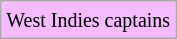<table class="wikitable">
<tr>
<td bgcolor="#F4BBFF"><small>West Indies captains</small></td>
</tr>
</table>
